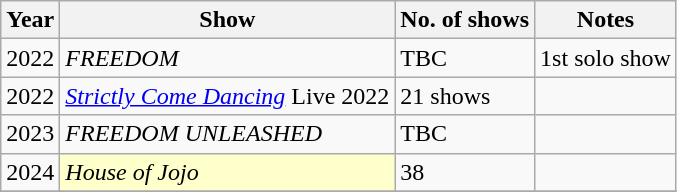<table class="wikitable">
<tr>
<th>Year</th>
<th>Show</th>
<th>No. of shows</th>
<th>Notes</th>
</tr>
<tr>
<td>2022</td>
<td><em>FREEDOM</em></td>
<td>TBC</td>
<td>1st solo show</td>
</tr>
<tr>
<td>2022</td>
<td><em><a href='#'>Strictly Come Dancing</a></em> Live 2022</td>
<td>21 shows</td>
<td></td>
</tr>
<tr>
<td>2023</td>
<td><em>FREEDOM UNLEASHED</em></td>
<td>TBC</td>
<td></td>
</tr>
<tr>
<td>2024</td>
<td style="background:#FFFFCC;"><em>House of Jojo</em> </td>
<td>38</td>
<td></td>
</tr>
<tr>
</tr>
</table>
